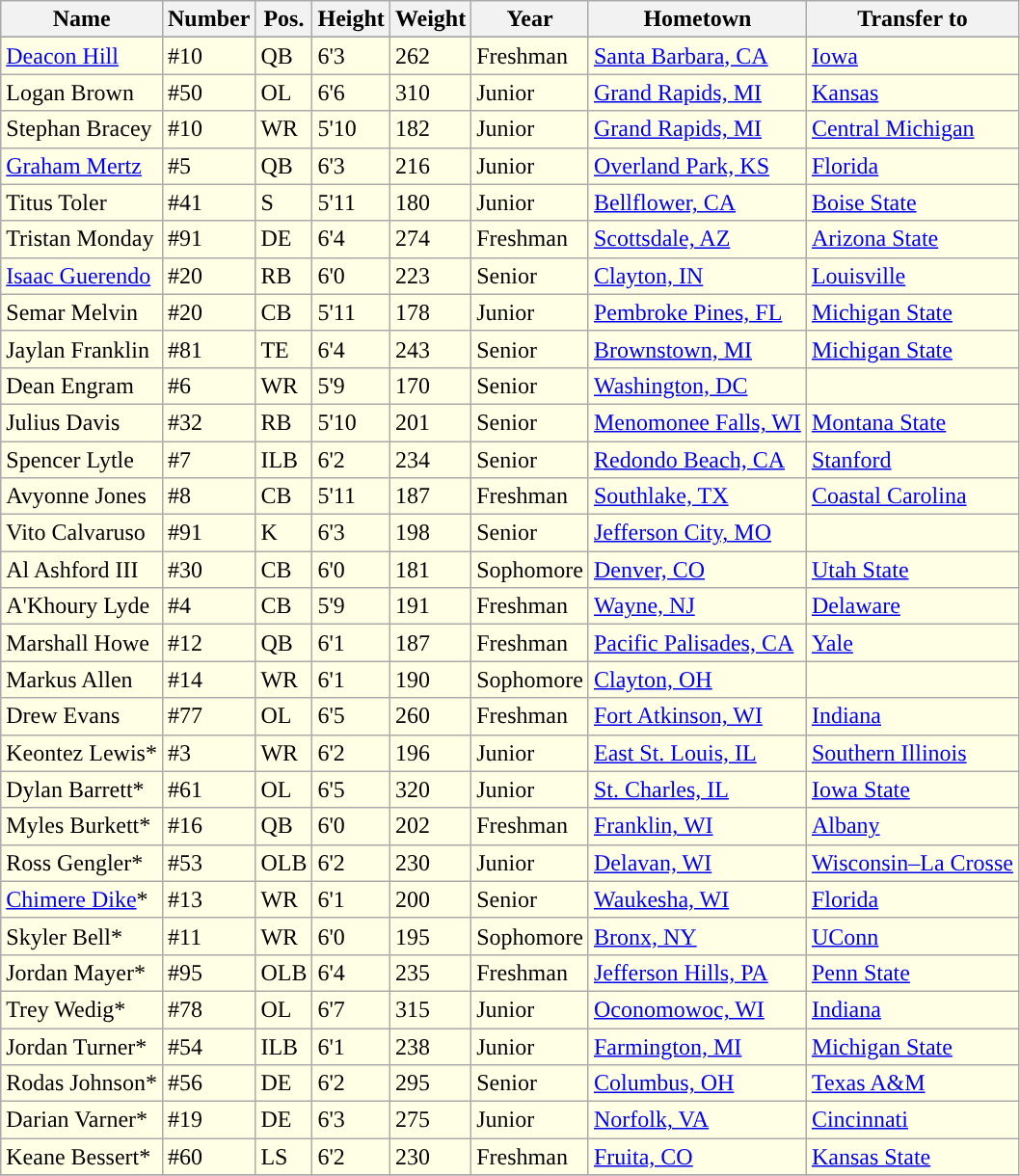<table class="wikitable sortable">
<tr align=center>
<th>Name</th>
<th>Number</th>
<th>Pos.</th>
<th>Height</th>
<th>Weight</th>
<th>Year</th>
<th>Hometown</th>
<th>Transfer to</th>
</tr>
<tr>
</tr>
<tr style="background:#FFFFE6;">
<td><a href='#'>Deacon Hill</a></td>
<td>#10</td>
<td>QB</td>
<td>6'3</td>
<td>262</td>
<td>Freshman </td>
<td><a href='#'>Santa Barbara, CA</a></td>
<td><a href='#'>Iowa</a></td>
</tr>
<tr style="background:#FFFFE6;">
<td>Logan Brown</td>
<td>#50</td>
<td>OL</td>
<td>6'6</td>
<td>310</td>
<td>Junior </td>
<td><a href='#'>Grand Rapids, MI</a></td>
<td><a href='#'>Kansas</a></td>
</tr>
<tr style="background:#FFFFE6;">
<td>Stephan Bracey</td>
<td>#10</td>
<td>WR</td>
<td>5'10</td>
<td>182</td>
<td>Junior </td>
<td><a href='#'>Grand Rapids, MI</a></td>
<td><a href='#'>Central Michigan</a></td>
</tr>
<tr style="background:#FFFFE6;">
<td><a href='#'>Graham Mertz</a></td>
<td>#5</td>
<td>QB</td>
<td>6'3</td>
<td>216</td>
<td>Junior </td>
<td><a href='#'>Overland Park, KS</a></td>
<td><a href='#'>Florida</a></td>
</tr>
<tr style="background:#FFFFE6;">
<td>Titus Toler</td>
<td>#41</td>
<td>S</td>
<td>5'11</td>
<td>180</td>
<td>Junior </td>
<td><a href='#'>Bellflower, CA</a></td>
<td><a href='#'>Boise State</a></td>
</tr>
<tr style="background:#FFFFE6;">
<td>Tristan Monday</td>
<td>#91</td>
<td>DE</td>
<td>6'4</td>
<td>274</td>
<td>Freshman</td>
<td><a href='#'>Scottsdale, AZ</a></td>
<td><a href='#'>Arizona State</a></td>
</tr>
<tr style="background:#FFFFE6;">
<td><a href='#'>Isaac Guerendo</a></td>
<td>#20</td>
<td>RB</td>
<td>6'0</td>
<td>223</td>
<td>Senior </td>
<td><a href='#'>Clayton, IN</a></td>
<td><a href='#'>Louisville</a></td>
</tr>
<tr style="background:#FFFFE6;">
<td>Semar Melvin</td>
<td>#20</td>
<td>CB</td>
<td>5'11</td>
<td>178</td>
<td>Junior </td>
<td><a href='#'>Pembroke Pines, FL</a></td>
<td><a href='#'>Michigan State</a></td>
</tr>
<tr style="background:#FFFFE6;">
<td>Jaylan Franklin</td>
<td>#81</td>
<td>TE</td>
<td>6'4</td>
<td>243</td>
<td>Senior </td>
<td><a href='#'>Brownstown, MI</a></td>
<td><a href='#'>Michigan State</a></td>
</tr>
<tr style="background:#FFFFE6;">
<td>Dean Engram</td>
<td>#6</td>
<td>WR</td>
<td>5'9</td>
<td>170</td>
<td>Senior </td>
<td><a href='#'>Washington, DC</a></td>
<td></td>
</tr>
<tr style="background:#FFFFE6;">
<td>Julius Davis</td>
<td>#32</td>
<td>RB</td>
<td>5'10</td>
<td>201</td>
<td>Senior </td>
<td><a href='#'>Menomonee Falls, WI</a></td>
<td><a href='#'>Montana State</a></td>
</tr>
<tr style="background:#FFFFE6;">
<td>Spencer Lytle</td>
<td>#7</td>
<td>ILB</td>
<td>6'2</td>
<td>234</td>
<td>Senior </td>
<td><a href='#'>Redondo Beach, CA</a></td>
<td><a href='#'>Stanford</a></td>
</tr>
<tr style="background:#FFFFE6;">
<td>Avyonne Jones</td>
<td>#8</td>
<td>CB</td>
<td>5'11</td>
<td>187</td>
<td>Freshman </td>
<td><a href='#'>Southlake, TX</a></td>
<td><a href='#'>Coastal Carolina</a></td>
</tr>
<tr style="background:#FFFFE6;">
<td>Vito Calvaruso</td>
<td>#91</td>
<td>K</td>
<td>6'3</td>
<td>198</td>
<td>Senior </td>
<td><a href='#'>Jefferson City, MO</a></td>
<td></td>
</tr>
<tr style="background:#FFFFE6;">
<td>Al Ashford III</td>
<td>#30</td>
<td>CB</td>
<td>6'0</td>
<td>181</td>
<td>Sophomore </td>
<td><a href='#'>Denver, CO</a></td>
<td><a href='#'>Utah State</a></td>
</tr>
<tr style="background:#FFFFE6;">
<td>A'Khoury Lyde</td>
<td>#4</td>
<td>CB</td>
<td>5'9</td>
<td>191</td>
<td>Freshman </td>
<td><a href='#'>Wayne, NJ</a></td>
<td><a href='#'>Delaware</a></td>
</tr>
<tr style="background:#FFFFE6;">
<td>Marshall Howe</td>
<td>#12</td>
<td>QB</td>
<td>6'1</td>
<td>187</td>
<td>Freshman </td>
<td><a href='#'>Pacific Palisades, CA</a></td>
<td><a href='#'>Yale</a></td>
</tr>
<tr style="background:#FFFFE6;">
<td>Markus Allen</td>
<td>#14</td>
<td>WR</td>
<td>6'1</td>
<td>190</td>
<td>Sophomore </td>
<td><a href='#'>Clayton, OH</a></td>
<td></td>
</tr>
<tr style="background:#FFFFE6;">
<td>Drew Evans</td>
<td>#77</td>
<td>OL</td>
<td>6'5</td>
<td>260</td>
<td>Freshman </td>
<td><a href='#'>Fort Atkinson, WI</a></td>
<td><a href='#'>Indiana</a></td>
</tr>
<tr style="background:#FFFFE6;">
<td>Keontez Lewis*</td>
<td>#3</td>
<td>WR</td>
<td>6'2</td>
<td>196</td>
<td>Junior</td>
<td><a href='#'>East St. Louis, IL</a></td>
<td><a href='#'>Southern Illinois</a></td>
</tr>
<tr style="background:#FFFFE6;">
<td>Dylan Barrett*</td>
<td>#61</td>
<td>OL</td>
<td>6'5</td>
<td>320</td>
<td>Junior </td>
<td><a href='#'>St. Charles, IL</a></td>
<td><a href='#'>Iowa State</a></td>
</tr>
<tr style="background:#FFFFE6;">
<td>Myles Burkett*</td>
<td>#16</td>
<td>QB</td>
<td>6'0</td>
<td>202</td>
<td>Freshman </td>
<td><a href='#'>Franklin, WI</a></td>
<td><a href='#'>Albany</a></td>
</tr>
<tr style="background:#FFFFE6;">
<td>Ross Gengler*</td>
<td>#53</td>
<td>OLB</td>
<td>6'2</td>
<td>230</td>
<td>Junior </td>
<td><a href='#'>Delavan, WI</a></td>
<td><a href='#'>Wisconsin–La Crosse</a></td>
</tr>
<tr style="background:#FFFFE6;">
<td><a href='#'>Chimere Dike</a>*</td>
<td>#13</td>
<td>WR</td>
<td>6'1</td>
<td>200</td>
<td>Senior</td>
<td><a href='#'>Waukesha, WI</a></td>
<td><a href='#'>Florida</a></td>
</tr>
<tr style="background:#FFFFE6;">
<td>Skyler Bell*</td>
<td>#11</td>
<td>WR</td>
<td>6'0</td>
<td>195</td>
<td>Sophomore </td>
<td><a href='#'>Bronx, NY</a></td>
<td><a href='#'>UConn</a></td>
</tr>
<tr style="background:#FFFFE6;">
<td>Jordan Mayer*</td>
<td>#95</td>
<td>OLB</td>
<td>6'4</td>
<td>235</td>
<td>Freshman</td>
<td><a href='#'>Jefferson Hills, PA</a></td>
<td><a href='#'>Penn State</a></td>
</tr>
<tr style="background:#FFFFE6;">
<td>Trey Wedig*</td>
<td>#78</td>
<td>OL</td>
<td>6'7</td>
<td>315</td>
<td>Junior </td>
<td><a href='#'>Oconomowoc, WI</a></td>
<td><a href='#'>Indiana</a></td>
</tr>
<tr style="background:#FFFFE6;">
<td>Jordan Turner*</td>
<td>#54</td>
<td>ILB</td>
<td>6'1</td>
<td>238</td>
<td>Junior </td>
<td><a href='#'>Farmington, MI</a></td>
<td><a href='#'>Michigan State</a></td>
</tr>
<tr style="background:#FFFFE6;">
<td>Rodas Johnson*</td>
<td>#56</td>
<td>DE</td>
<td>6'2</td>
<td>295</td>
<td>Senior </td>
<td><a href='#'>Columbus, OH</a></td>
<td><a href='#'>Texas A&M</a></td>
</tr>
<tr style="background:#FFFFE6;">
<td>Darian Varner*</td>
<td>#19</td>
<td>DE</td>
<td>6'3</td>
<td>275</td>
<td>Junior </td>
<td><a href='#'>Norfolk, VA</a></td>
<td><a href='#'>Cincinnati</a></td>
</tr>
<tr style="background:#FFFFE6;">
<td>Keane Bessert*</td>
<td>#60</td>
<td>LS</td>
<td>6'2</td>
<td>230</td>
<td>Freshman</td>
<td><a href='#'>Fruita, CO</a></td>
<td><a href='#'>Kansas State</a></td>
</tr>
<tr>
</tr>
</table>
